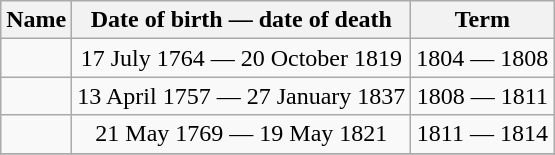<table class="wikitable sortable" style=text-align:center;>
<tr>
<th>Name</th>
<th>Date of birth — date of death</th>
<th>Term</th>
</tr>
<tr>
<td></td>
<td>17 July 1764 — 20 October 1819</td>
<td>1804 — 1808</td>
</tr>
<tr>
<td></td>
<td>13 April 1757 — 27 January 1837</td>
<td>1808 — 1811</td>
</tr>
<tr>
<td></td>
<td>21 May 1769 — 19 May 1821</td>
<td>1811 — 1814</td>
</tr>
<tr>
</tr>
</table>
